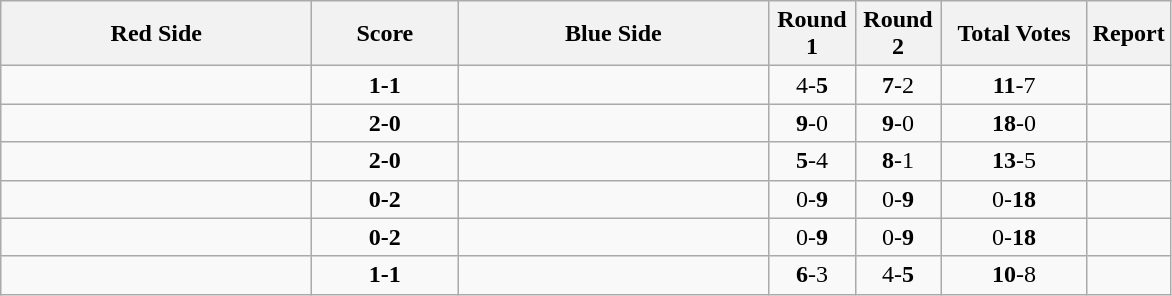<table class="wikitable" style="text-align: center;">
<tr>
<th align="right" width="200">Red Side</th>
<th width="90">Score</th>
<th align="right" width="200">Blue Side</th>
<th width="50">Round 1</th>
<th width="50">Round 2</th>
<th width="90">Total Votes</th>
<th>Report</th>
</tr>
<tr>
<td align=left></td>
<td><strong>1-1</strong></td>
<td align=left></td>
<td>4-<strong>5</strong></td>
<td><strong>7</strong>-2</td>
<td><strong>11</strong>-7</td>
<td></td>
</tr>
<tr>
<td align=left><strong></strong></td>
<td><strong>2-0</strong></td>
<td align=left></td>
<td><strong>9</strong>-0</td>
<td><strong>9</strong>-0</td>
<td><strong>18</strong>-0</td>
<td></td>
</tr>
<tr>
<td align=left><strong></strong></td>
<td><strong>2-0</strong></td>
<td align=left></td>
<td><strong>5</strong>-4</td>
<td><strong>8</strong>-1</td>
<td><strong>13</strong>-5</td>
<td></td>
</tr>
<tr>
<td align=left></td>
<td><strong>0-2</strong></td>
<td align=left><strong></strong></td>
<td>0-<strong>9</strong></td>
<td>0-<strong>9</strong></td>
<td>0-<strong>18</strong></td>
<td></td>
</tr>
<tr>
<td align=left></td>
<td><strong>0-2</strong></td>
<td align=left><strong></strong></td>
<td>0-<strong>9</strong></td>
<td>0-<strong>9</strong></td>
<td>0-<strong>18</strong></td>
<td></td>
</tr>
<tr>
<td align=left></td>
<td><strong>1-1</strong></td>
<td align=left></td>
<td><strong>6</strong>-3</td>
<td>4-<strong>5</strong></td>
<td><strong>10</strong>-8</td>
<td></td>
</tr>
</table>
